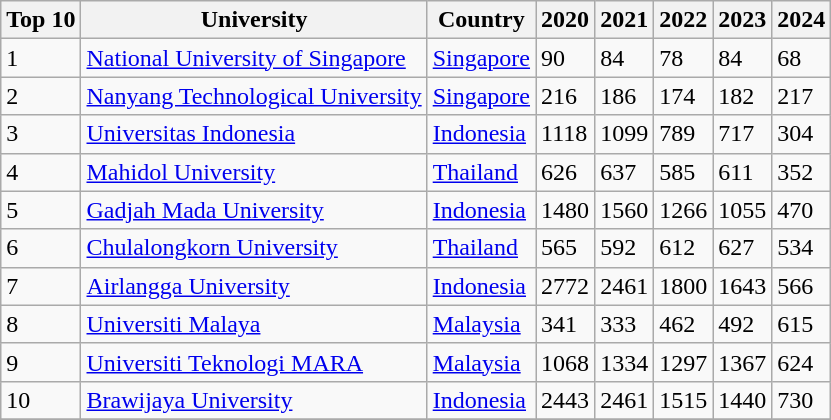<table class="wikitable sortable">
<tr>
<th>Top 10</th>
<th>University</th>
<th>Country</th>
<th>2020</th>
<th>2021</th>
<th>2022</th>
<th>2023</th>
<th>2024</th>
</tr>
<tr>
<td>1</td>
<td> <a href='#'>National University of Singapore</a></td>
<td><a href='#'>Singapore</a></td>
<td>90</td>
<td>84</td>
<td>78</td>
<td>84</td>
<td>68</td>
</tr>
<tr>
<td>2</td>
<td> <a href='#'>Nanyang Technological University</a></td>
<td><a href='#'>Singapore</a></td>
<td>216</td>
<td>186</td>
<td>174</td>
<td>182</td>
<td>217</td>
</tr>
<tr>
<td>3</td>
<td> <a href='#'>Universitas Indonesia</a></td>
<td><a href='#'>Indonesia</a></td>
<td>1118</td>
<td>1099</td>
<td>789</td>
<td>717</td>
<td>304</td>
</tr>
<tr>
<td>4</td>
<td> <a href='#'>Mahidol University</a></td>
<td><a href='#'>Thailand</a></td>
<td>626</td>
<td>637</td>
<td>585</td>
<td>611</td>
<td>352</td>
</tr>
<tr>
<td>5</td>
<td> <a href='#'>Gadjah Mada University </a></td>
<td><a href='#'>Indonesia</a></td>
<td>1480</td>
<td>1560</td>
<td>1266</td>
<td>1055</td>
<td>470</td>
</tr>
<tr>
<td>6</td>
<td> <a href='#'>Chulalongkorn University</a></td>
<td><a href='#'>Thailand</a></td>
<td>565</td>
<td>592</td>
<td>612</td>
<td>627</td>
<td>534</td>
</tr>
<tr>
<td>7</td>
<td> <a href='#'>Airlangga University </a></td>
<td><a href='#'>Indonesia</a></td>
<td>2772</td>
<td>2461</td>
<td>1800</td>
<td>1643</td>
<td>566</td>
</tr>
<tr>
<td>8</td>
<td> <a href='#'>Universiti Malaya</a></td>
<td><a href='#'>Malaysia</a></td>
<td>341</td>
<td>333</td>
<td>462</td>
<td>492</td>
<td>615</td>
</tr>
<tr>
<td>9</td>
<td> <a href='#'>Universiti Teknologi MARA</a></td>
<td><a href='#'>Malaysia</a></td>
<td>1068</td>
<td>1334</td>
<td>1297</td>
<td>1367</td>
<td>624</td>
</tr>
<tr>
<td>10</td>
<td> <a href='#'>Brawijaya University </a></td>
<td><a href='#'>Indonesia</a></td>
<td>2443</td>
<td>2461</td>
<td>1515</td>
<td>1440</td>
<td>730</td>
</tr>
<tr>
</tr>
</table>
